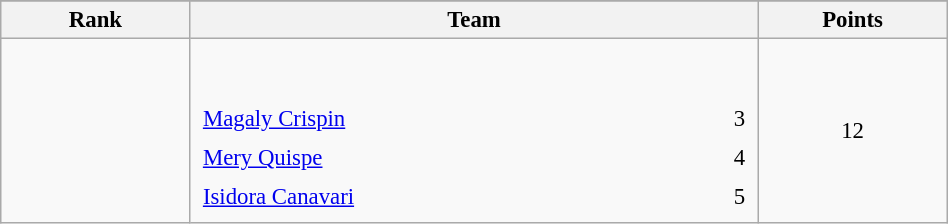<table class="wikitable sortable" style=" text-align:center; font-size:95%;" width="50%">
<tr>
</tr>
<tr>
<th width=10%>Rank</th>
<th width=30%>Team</th>
<th width=10%>Points</th>
</tr>
<tr>
<td align=center></td>
<td align=left> <br><br><table width=100%>
<tr>
<td align=left style="border:0"><a href='#'>Magaly Crispin</a></td>
<td align=right style="border:0">3</td>
</tr>
<tr>
<td align=left style="border:0"><a href='#'>Mery Quispe</a></td>
<td align=right style="border:0">4</td>
</tr>
<tr>
<td align=left style="border:0"><a href='#'>Isidora Canavari</a></td>
<td align=right style="border:0">5</td>
</tr>
</table>
</td>
<td>12</td>
</tr>
</table>
